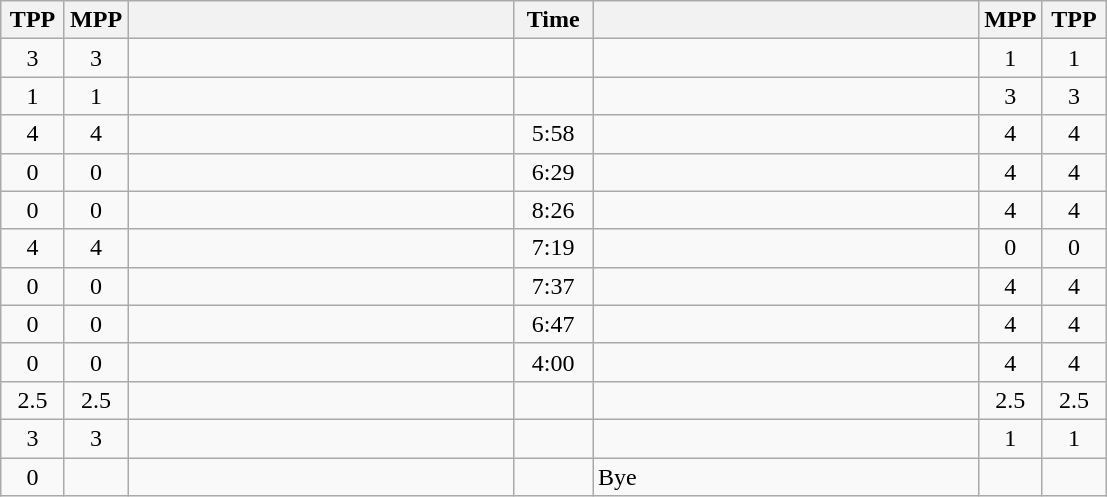<table class="wikitable" style="text-align: center;" |>
<tr>
<th width="35">TPP</th>
<th width="35">MPP</th>
<th width="250"></th>
<th width="45">Time</th>
<th width="250"></th>
<th width="35">MPP</th>
<th width="35">TPP</th>
</tr>
<tr>
<td>3</td>
<td>3</td>
<td style="text-align:left;"></td>
<td></td>
<td style="text-align:left;"><strong></strong></td>
<td>1</td>
<td>1</td>
</tr>
<tr>
<td>1</td>
<td>1</td>
<td style="text-align:left;"><strong></strong></td>
<td></td>
<td style="text-align:left;"></td>
<td>3</td>
<td>3</td>
</tr>
<tr>
<td>4</td>
<td>4</td>
<td style="text-align:left;"></td>
<td>5:58</td>
<td style="text-align:left;"></td>
<td>4</td>
<td>4</td>
</tr>
<tr>
<td>0</td>
<td>0</td>
<td style="text-align:left;"><strong></strong></td>
<td>6:29</td>
<td style="text-align:left;"></td>
<td>4</td>
<td>4</td>
</tr>
<tr>
<td>0</td>
<td>0</td>
<td style="text-align:left;"><strong></strong></td>
<td>8:26</td>
<td style="text-align:left;"></td>
<td>4</td>
<td>4</td>
</tr>
<tr>
<td>4</td>
<td>4</td>
<td style="text-align:left;"></td>
<td>7:19</td>
<td style="text-align:left;"><strong></strong></td>
<td>0</td>
<td>0</td>
</tr>
<tr>
<td>0</td>
<td>0</td>
<td style="text-align:left;"><strong></strong></td>
<td>7:37</td>
<td style="text-align:left;"></td>
<td>4</td>
<td>4</td>
</tr>
<tr>
<td>0</td>
<td>0</td>
<td style="text-align:left;"><strong></strong></td>
<td>6:47</td>
<td style="text-align:left;"></td>
<td>4</td>
<td>4</td>
</tr>
<tr>
<td>0</td>
<td>0</td>
<td style="text-align:left;"><strong></strong></td>
<td>4:00</td>
<td style="text-align:left;"></td>
<td>4</td>
<td>4</td>
</tr>
<tr>
<td>2.5</td>
<td>2.5</td>
<td style="text-align:left;"></td>
<td></td>
<td style="text-align:left;"></td>
<td>2.5</td>
<td>2.5</td>
</tr>
<tr>
<td>3</td>
<td>3</td>
<td style="text-align:left;"></td>
<td></td>
<td style="text-align:left;"><strong></strong></td>
<td>1</td>
<td>1</td>
</tr>
<tr>
<td>0</td>
<td></td>
<td style="text-align:left;"><strong></strong></td>
<td></td>
<td style="text-align:left;">Bye</td>
<td></td>
<td></td>
</tr>
</table>
